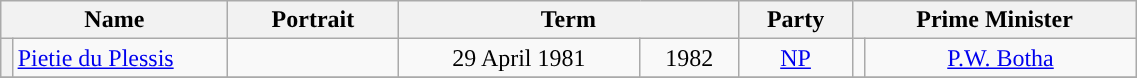<table class="wikitable" width=60%>
<tr>
<th colspan=2 width=20%>Name</th>
<th width=75>Portrait</th>
<th colspan=2 width=30%>Term</th>
<th width=10%>Party</th>
<th colspan=2 width=25%>Prime Minister</th>
</tr>
<tr style="text-align:center">
<th style="width:1%;background-color: "></th>
<td align=left><a href='#'>Pietie du Plessis</a></td>
<td></td>
<td>29 April 1981</td>
<td>1982</td>
<td><a href='#'>NP</a></td>
<td style="width:1%;background-color: "></td>
<td><a href='#'>P.W. Botha</a><br> </td>
</tr>
<tr>
</tr>
</table>
